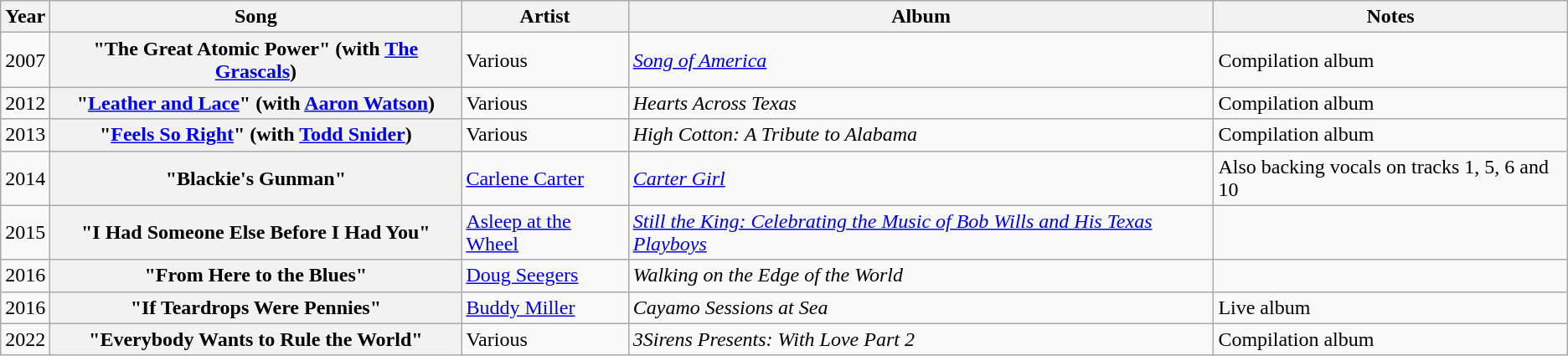<table class="wikitable plainrowheaders">
<tr>
<th>Year</th>
<th style="width:20em;">Song</th>
<th>Artist</th>
<th>Album</th>
<th>Notes</th>
</tr>
<tr>
<td>2007</td>
<th scope="row">"The Great Atomic Power" (with <a href='#'>The Grascals</a>)</th>
<td>Various</td>
<td><em><a href='#'>Song of America</a></em></td>
<td>Compilation album</td>
</tr>
<tr>
<td>2012</td>
<th scope="row">"<a href='#'>Leather and Lace</a>" (with <a href='#'>Aaron Watson</a>)</th>
<td>Various</td>
<td><em>Hearts Across Texas</em></td>
<td>Compilation album</td>
</tr>
<tr>
<td>2013</td>
<th scope="row">"<a href='#'>Feels So Right</a>" (with <a href='#'>Todd Snider</a>)</th>
<td>Various</td>
<td><em>High Cotton: A Tribute to Alabama</em></td>
<td>Compilation album</td>
</tr>
<tr>
<td>2014</td>
<th scope="row">"Blackie's Gunman"</th>
<td><a href='#'>Carlene Carter</a></td>
<td><em><a href='#'>Carter Girl</a></em></td>
<td>Also backing vocals on tracks 1, 5, 6 and 10</td>
</tr>
<tr>
<td>2015</td>
<th scope="row">"I Had Someone Else Before I Had You"</th>
<td><a href='#'>Asleep at the Wheel</a></td>
<td><em><a href='#'>Still the King: Celebrating the Music of Bob Wills and His Texas Playboys</a></em></td>
<td></td>
</tr>
<tr>
<td>2016</td>
<th scope="row">"From Here to the Blues"</th>
<td><a href='#'>Doug Seegers</a></td>
<td><em>Walking on the Edge of the World</em></td>
<td></td>
</tr>
<tr>
<td>2016</td>
<th scope="row">"If Teardrops Were Pennies"</th>
<td><a href='#'>Buddy Miller</a></td>
<td><em>Cayamo Sessions at Sea</em></td>
<td>Live album</td>
</tr>
<tr>
<td>2022</td>
<th scope="row">"Everybody Wants to Rule the World"</th>
<td>Various</td>
<td><em>3Sirens Presents: With Love Part 2</em></td>
<td>Compilation album</td>
</tr>
</table>
